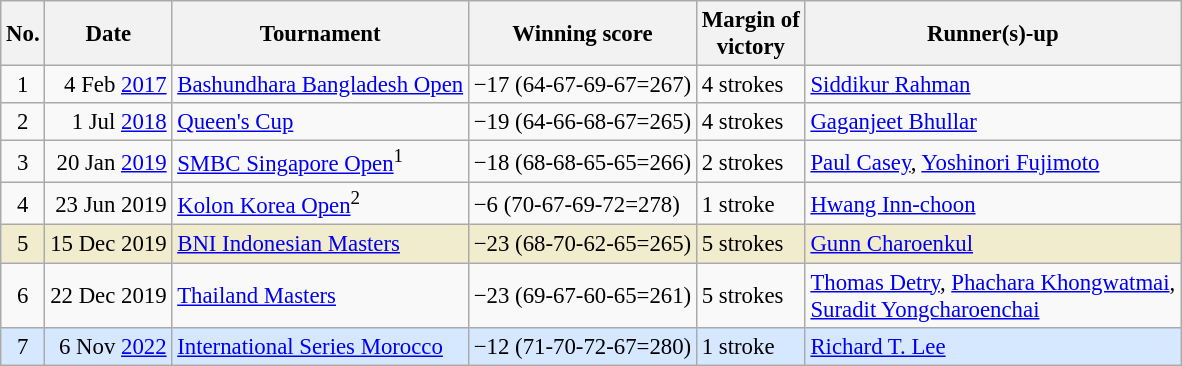<table class="wikitable" style="font-size:95%;">
<tr>
<th>No.</th>
<th>Date</th>
<th>Tournament</th>
<th>Winning score</th>
<th>Margin of<br>victory</th>
<th>Runner(s)-up</th>
</tr>
<tr>
<td align=center>1</td>
<td align=right>4 Feb <a href='#'>2017</a></td>
<td><a href='#'>Bashundhara Bangladesh Open</a></td>
<td>−17 (64-67-69-67=267)</td>
<td>4 strokes</td>
<td> <a href='#'>Siddikur Rahman</a></td>
</tr>
<tr>
<td align=center>2</td>
<td align=right>1 Jul <a href='#'>2018</a></td>
<td><a href='#'>Queen's Cup</a></td>
<td>−19 (64-66-68-67=265)</td>
<td>4 strokes</td>
<td> <a href='#'>Gaganjeet Bhullar</a></td>
</tr>
<tr>
<td align=center>3</td>
<td align=right>20 Jan <a href='#'>2019</a></td>
<td><a href='#'>SMBC Singapore Open</a><sup>1</sup></td>
<td>−18 (68-68-65-65=266)</td>
<td>2 strokes</td>
<td> <a href='#'>Paul Casey</a>,  <a href='#'>Yoshinori Fujimoto</a></td>
</tr>
<tr>
<td align=center>4</td>
<td align=right>23 Jun 2019</td>
<td><a href='#'>Kolon Korea Open</a><sup>2</sup></td>
<td>−6 (70-67-69-72=278)</td>
<td>1 stroke</td>
<td> <a href='#'>Hwang Inn-choon</a></td>
</tr>
<tr style="background:#f2ecce;">
<td align=center>5</td>
<td align=right>15 Dec 2019</td>
<td><a href='#'>BNI Indonesian Masters</a></td>
<td>−23 (68-70-62-65=265)</td>
<td>5 strokes</td>
<td> <a href='#'>Gunn Charoenkul</a></td>
</tr>
<tr>
<td align=center>6</td>
<td align=right>22 Dec 2019</td>
<td><a href='#'>Thailand Masters</a></td>
<td>−23 (69-67-60-65=261)</td>
<td>5 strokes</td>
<td> <a href='#'>Thomas Detry</a>,  <a href='#'>Phachara Khongwatmai</a>,<br> <a href='#'>Suradit Yongcharoenchai</a></td>
</tr>
<tr style="background:#D6E8FF;">
<td align=center>7</td>
<td align=right>6 Nov <a href='#'>2022</a></td>
<td><a href='#'>International Series Morocco</a></td>
<td>−12 (71-70-72-67=280)</td>
<td>1 stroke</td>
<td> <a href='#'>Richard T. Lee</a></td>
</tr>
</table>
